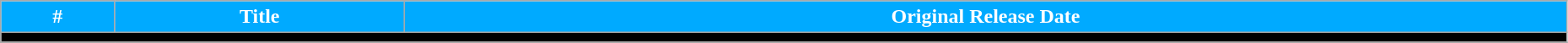<table class="wikitable plainrowheaders" width="98%">
<tr>
<th style="background: #00aaff; color: #FFF;">#</th>
<th style="background: #00aaff; color: #FFF;">Title</th>
<th style="background: #00aaff; color: #FFF;">Original Release Date</th>
</tr>
<tr>
<td colspan="7" bgcolor="#000000"></td>
</tr>
<tr>
</tr>
</table>
